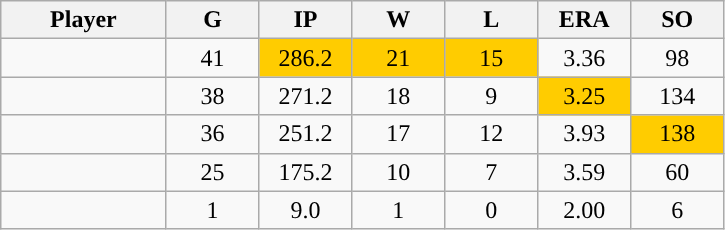<table class="wikitable sortable">
<tr>
<th bgcolor="#DDDDFF" width="16%">Player</th>
<th bgcolor="#DDDDFF" width="9%">G</th>
<th bgcolor="#DDDDFF" width="9%">IP</th>
<th bgcolor="#DDDDFF" width="9%">W</th>
<th bgcolor="#DDDDFF" width="9%">L</th>
<th bgcolor="#DDDDFF" width="9%">ERA</th>
<th bgcolor="#DDDDFF" width="9%">SO</th>
</tr>
<tr align="center">
<td></td>
<td>41</td>
<td style="background:#fc0;">286.2</td>
<td style="background:#fc0;">21</td>
<td style="background:#fc0;">15</td>
<td>3.36</td>
<td>98</td>
</tr>
<tr align="center">
<td></td>
<td>38</td>
<td>271.2</td>
<td>18</td>
<td>9</td>
<td style="background:#fc0;">3.25</td>
<td>134</td>
</tr>
<tr align="center">
<td></td>
<td>36</td>
<td>251.2</td>
<td>17</td>
<td>12</td>
<td>3.93</td>
<td style="background:#fc0;">138</td>
</tr>
<tr align="center">
<td></td>
<td>25</td>
<td>175.2</td>
<td>10</td>
<td>7</td>
<td>3.59</td>
<td>60</td>
</tr>
<tr align="center">
<td></td>
<td>1</td>
<td>9.0</td>
<td>1</td>
<td>0</td>
<td>2.00</td>
<td>6</td>
</tr>
</table>
